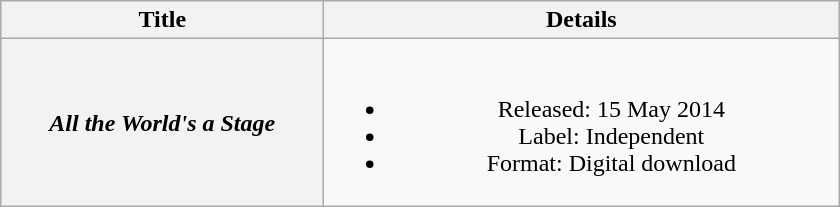<table class="wikitable plainrowheaders" style="text-align:center;" border="1">
<tr>
<th scope="col" style="width:13em;">Title</th>
<th scope="col" style="width:21em;">Details</th>
</tr>
<tr>
<th scope="row"><em>All the World's a Stage</em></th>
<td><br><ul><li>Released: 15 May 2014</li><li>Label: Independent</li><li>Format: Digital download</li></ul></td>
</tr>
</table>
